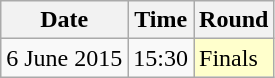<table class="wikitable">
<tr>
<th>Date</th>
<th>Time</th>
<th>Round</th>
</tr>
<tr>
<td>6 June 2015</td>
<td>15:30</td>
<td bgcolor=ffffcc>Finals</td>
</tr>
</table>
